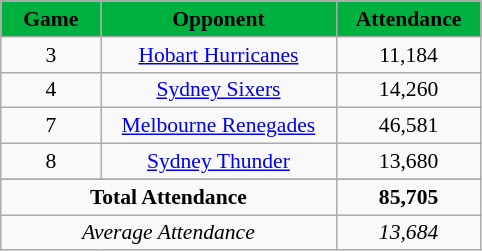<table class="wikitable sortable" style="text-align:center; font-size:90%">
<tr>
<th style="width:60px; background:#00B13F; text-align:center;">Game</th>
<th style="width:150px; background:#00B13F; text-align:center;" class="unsortable">Opponent</th>
<th style="width:90px; background:#00B13F; text-align:center;">Attendance</th>
</tr>
<tr>
<td>3</td>
<td><a href='#'>Hobart Hurricanes</a></td>
<td>11,184</td>
</tr>
<tr>
<td>4</td>
<td><a href='#'>Sydney Sixers</a></td>
<td>14,260</td>
</tr>
<tr>
<td>7</td>
<td><a href='#'>Melbourne Renegades</a></td>
<td>46,581</td>
</tr>
<tr>
<td>8</td>
<td><a href='#'>Sydney Thunder</a></td>
<td>13,680</td>
</tr>
<tr a>
</tr>
<tr class="sortbottom">
<td colspan="2"><strong>Total Attendance</strong></td>
<td><strong>85,705</strong></td>
</tr>
<tr class="sortbottom">
<td colspan="2"><em>Average Attendance</em></td>
<td><em>13,684</em></td>
</tr>
</table>
